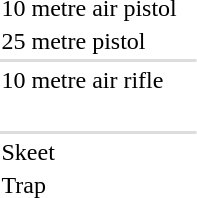<table>
<tr>
<td>10 metre air pistol<br></td>
<td></td>
<td></td>
<td></td>
</tr>
<tr>
<td>25 metre pistol<br></td>
<td></td>
<td></td>
<td></td>
</tr>
<tr bgcolor=#DDDDDD>
<td colspan=7></td>
</tr>
<tr>
<td>10 metre air rifle<br></td>
<td></td>
<td></td>
<td></td>
</tr>
<tr>
<td><br></td>
<td></td>
<td></td>
<td></td>
</tr>
<tr bgcolor=#DDDDDD>
<td colspan=7></td>
</tr>
<tr>
<td>Skeet <br></td>
<td></td>
<td></td>
<td></td>
</tr>
<tr>
<td>Trap <br></td>
<td></td>
<td></td>
<td></td>
</tr>
</table>
